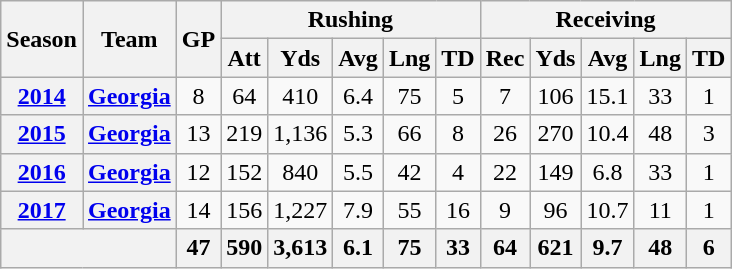<table class="wikitable" style="text-align:center">
<tr>
<th rowspan="2">Season</th>
<th rowspan="2">Team</th>
<th rowspan="2">GP</th>
<th colspan="5">Rushing</th>
<th colspan="5">Receiving</th>
</tr>
<tr>
<th>Att</th>
<th>Yds</th>
<th>Avg</th>
<th>Lng</th>
<th>TD</th>
<th>Rec</th>
<th>Yds</th>
<th>Avg</th>
<th>Lng</th>
<th>TD</th>
</tr>
<tr>
<th><a href='#'>2014</a></th>
<th><a href='#'>Georgia</a></th>
<td>8</td>
<td>64</td>
<td>410</td>
<td>6.4</td>
<td>75</td>
<td>5</td>
<td>7</td>
<td>106</td>
<td>15.1</td>
<td>33</td>
<td>1</td>
</tr>
<tr>
<th><a href='#'>2015</a></th>
<th><a href='#'>Georgia</a></th>
<td>13</td>
<td>219</td>
<td>1,136</td>
<td>5.3</td>
<td>66</td>
<td>8</td>
<td>26</td>
<td>270</td>
<td>10.4</td>
<td>48</td>
<td>3</td>
</tr>
<tr>
<th><a href='#'>2016</a></th>
<th><a href='#'>Georgia</a></th>
<td>12</td>
<td>152</td>
<td>840</td>
<td>5.5</td>
<td>42</td>
<td>4</td>
<td>22</td>
<td>149</td>
<td>6.8</td>
<td>33</td>
<td>1</td>
</tr>
<tr>
<th><a href='#'>2017</a></th>
<th><a href='#'>Georgia</a></th>
<td>14</td>
<td>156</td>
<td>1,227</td>
<td>7.9</td>
<td>55</td>
<td>16</td>
<td>9</td>
<td>96</td>
<td>10.7</td>
<td>11</td>
<td>1</td>
</tr>
<tr>
<th colspan="2"></th>
<th>47</th>
<th>590</th>
<th>3,613</th>
<th>6.1</th>
<th>75</th>
<th>33</th>
<th>64</th>
<th>621</th>
<th>9.7</th>
<th>48</th>
<th>6</th>
</tr>
</table>
